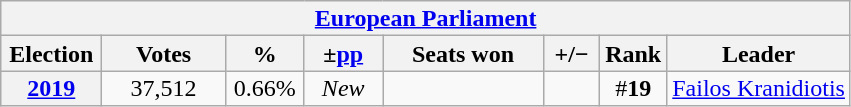<table class="wikitable" style="text-align:center; font-size:100%; line-height:16px;">
<tr>
<th colspan="8"><a href='#'>European Parliament</a></th>
</tr>
<tr>
<th width="60">Election</th>
<th width="75">Votes</th>
<th width="45">%</th>
<th width="45">±<a href='#'>pp</a></th>
<th width="100">Seats won</th>
<th width="30">+/−</th>
<th width="30">Rank</th>
<th>Leader</th>
</tr>
<tr>
<th><a href='#'>2019</a></th>
<td>37,512</td>
<td>0.66%</td>
<td><em>New</em></td>
<td></td>
<td></td>
<td>#<strong>19</strong></td>
<td><a href='#'>Failos Kranidiotis</a></td>
</tr>
</table>
